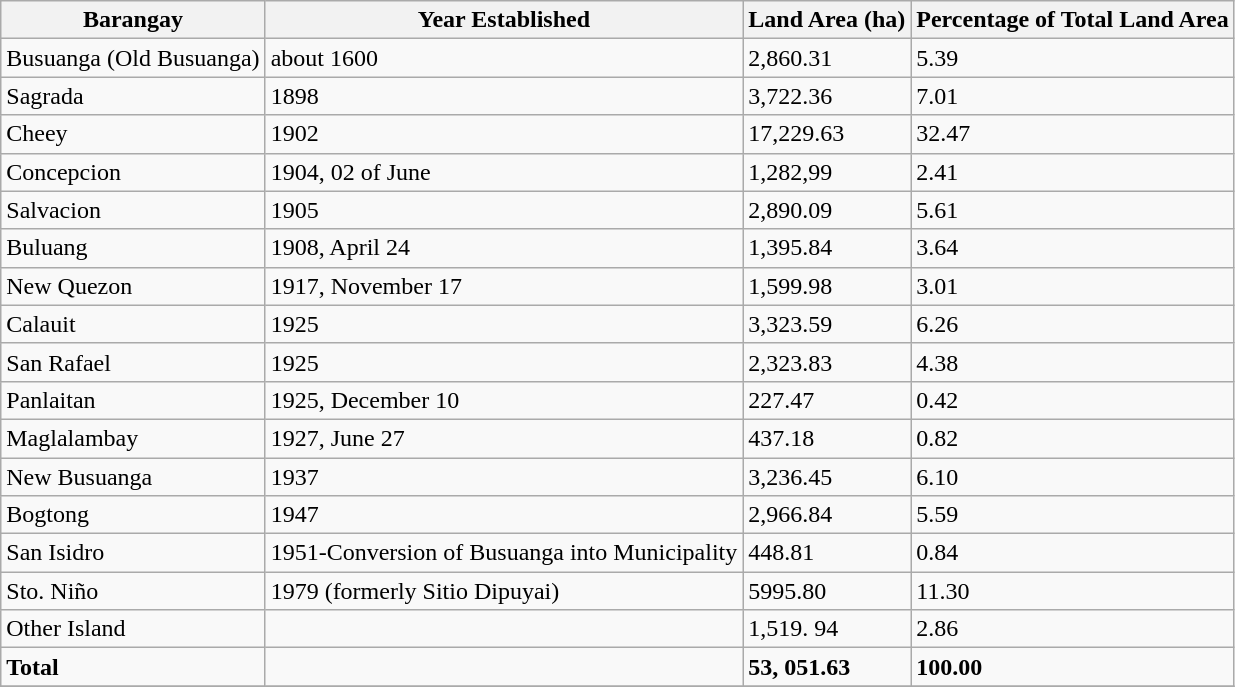<table class="wikitable">
<tr>
<th>Barangay</th>
<th>Year Established</th>
<th>Land Area (ha)</th>
<th>Percentage of Total Land Area</th>
</tr>
<tr>
<td>Busuanga (Old Busuanga)</td>
<td>about 1600</td>
<td>2,860.31</td>
<td>5.39</td>
</tr>
<tr>
<td>Sagrada</td>
<td>1898</td>
<td>3,722.36</td>
<td>7.01</td>
</tr>
<tr>
<td>Cheey</td>
<td>1902</td>
<td>17,229.63</td>
<td>32.47</td>
</tr>
<tr>
<td>Concepcion</td>
<td>1904, 02 of June</td>
<td>1,282,99</td>
<td>2.41</td>
</tr>
<tr>
<td>Salvacion</td>
<td>1905</td>
<td>2,890.09</td>
<td>5.61</td>
</tr>
<tr>
<td>Buluang</td>
<td>1908, April 24</td>
<td>1,395.84</td>
<td>3.64</td>
</tr>
<tr>
<td>New Quezon</td>
<td>1917, November 17</td>
<td>1,599.98</td>
<td>3.01</td>
</tr>
<tr>
<td>Calauit</td>
<td>1925</td>
<td>3,323.59</td>
<td>6.26</td>
</tr>
<tr>
<td>San Rafael</td>
<td>1925</td>
<td>2,323.83</td>
<td>4.38</td>
</tr>
<tr>
<td>Panlaitan</td>
<td>1925, December 10</td>
<td>227.47</td>
<td>0.42</td>
</tr>
<tr>
<td>Maglalambay</td>
<td>1927, June 27</td>
<td>437.18</td>
<td>0.82</td>
</tr>
<tr>
<td>New Busuanga</td>
<td>1937</td>
<td>3,236.45</td>
<td>6.10</td>
</tr>
<tr>
<td>Bogtong</td>
<td>1947</td>
<td>2,966.84</td>
<td>5.59</td>
</tr>
<tr>
<td>San Isidro</td>
<td>1951-Conversion of Busuanga into Municipality</td>
<td>448.81</td>
<td>0.84</td>
</tr>
<tr>
<td>Sto. Niño</td>
<td>1979 (formerly Sitio Dipuyai)</td>
<td>5995.80</td>
<td>11.30</td>
</tr>
<tr>
<td>Other Island</td>
<td></td>
<td>1,519. 94</td>
<td>2.86</td>
</tr>
<tr>
<td><strong>Total</strong></td>
<td></td>
<td><strong>53, 051.63</strong></td>
<td><strong>100.00</strong></td>
</tr>
<tr>
</tr>
</table>
